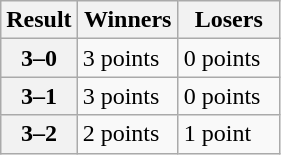<table class="wikitable">
<tr>
<th width=10px>Result</th>
<th width=60px>Winners</th>
<th width=60px>Losers</th>
</tr>
<tr>
<th>3–0</th>
<td>3 points</td>
<td>0 points</td>
</tr>
<tr>
<th>3–1</th>
<td>3 points</td>
<td>0 points</td>
</tr>
<tr>
<th>3–2</th>
<td>2 points</td>
<td>1 point</td>
</tr>
</table>
